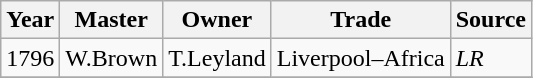<table class=" wikitable">
<tr>
<th>Year</th>
<th>Master</th>
<th>Owner</th>
<th>Trade</th>
<th>Source</th>
</tr>
<tr>
<td>1796</td>
<td>W.Brown</td>
<td>T.Leyland</td>
<td>Liverpool–Africa</td>
<td><em>LR</em></td>
</tr>
<tr>
</tr>
</table>
